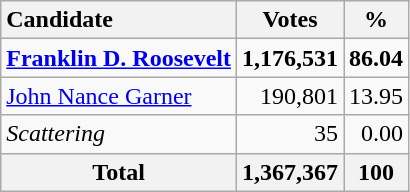<table class="wikitable sortable plainrowheaders" style="text-align:right">
<tr>
<th style="text-align:left;">Candidate</th>
<th>Votes</th>
<th>%</th>
</tr>
<tr>
<td style="text-align:left;"><strong><a href='#'>Franklin D. Roosevelt</a></strong></td>
<td><strong>1,176,531</strong></td>
<td><strong>86.04</strong></td>
</tr>
<tr>
<td style="text-align:left;"><a href='#'>John Nance Garner</a></td>
<td>190,801</td>
<td>13.95</td>
</tr>
<tr>
<td style="text-align:left;"><em>Scattering</em></td>
<td>35</td>
<td>0.00</td>
</tr>
<tr class="sortbottom">
<th>Total</th>
<th>1,367,367</th>
<th>100</th>
</tr>
</table>
